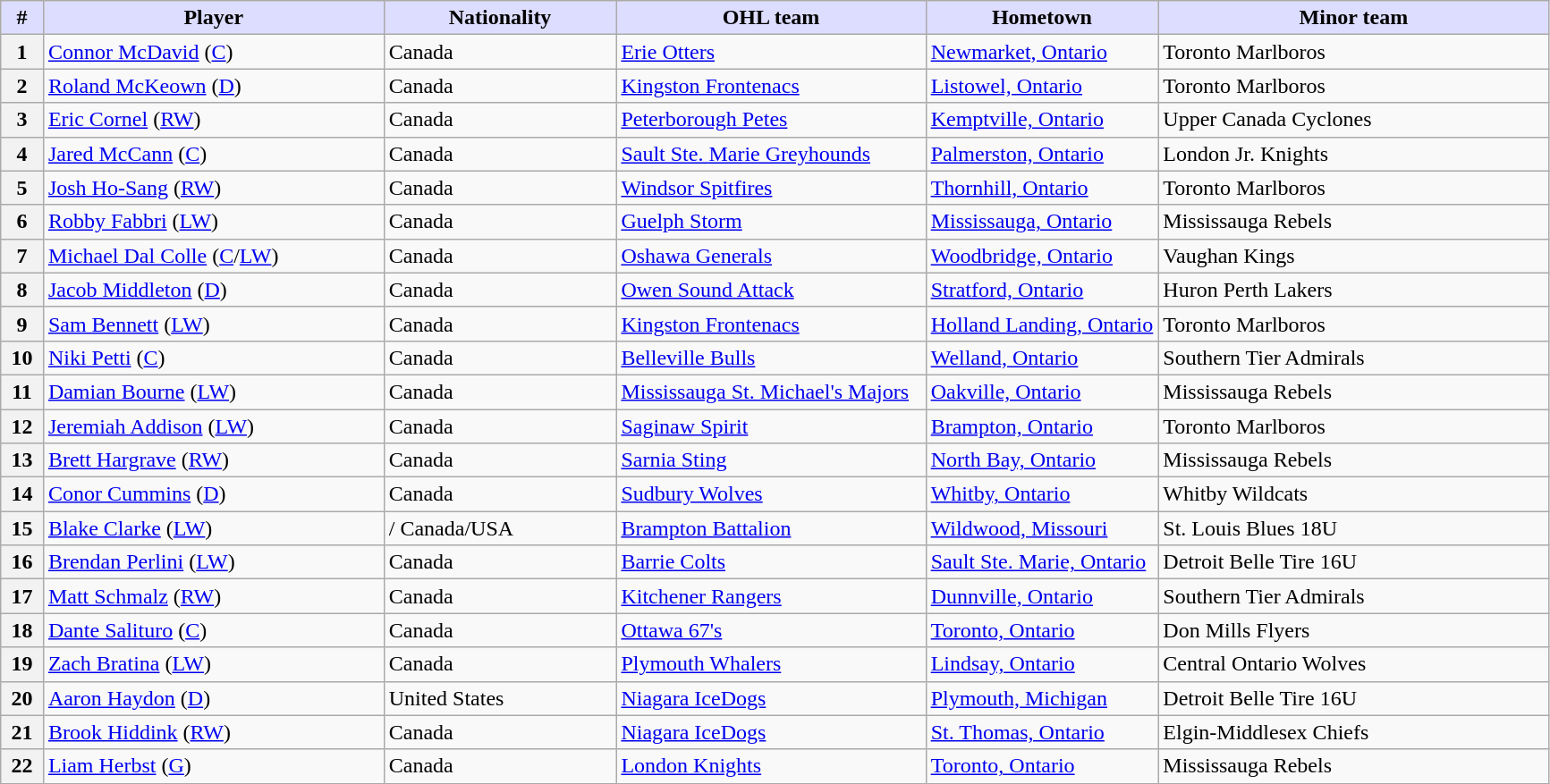<table class="wikitable">
<tr>
<th style="background:#ddf; width:2.75%;">#</th>
<th style="background:#ddf; width:22.0%;">Player</th>
<th style="background:#ddf; width:15.0%;">Nationality</th>
<th style="background:#ddf; width:20.0%;">OHL team</th>
<th style="background:#ddf; width:15.0%;">Hometown</th>
<th style="background:#ddf; width:100.0%;">Minor team</th>
</tr>
<tr>
<th>1</th>
<td><a href='#'>Connor McDavid</a> (<a href='#'>C</a>)</td>
<td> Canada</td>
<td><a href='#'>Erie Otters</a></td>
<td><a href='#'>Newmarket, Ontario</a></td>
<td>Toronto Marlboros</td>
</tr>
<tr>
<th>2</th>
<td><a href='#'>Roland McKeown</a> (<a href='#'>D</a>)</td>
<td> Canada</td>
<td><a href='#'>Kingston Frontenacs</a></td>
<td><a href='#'>Listowel, Ontario</a></td>
<td>Toronto Marlboros</td>
</tr>
<tr>
<th>3</th>
<td><a href='#'>Eric Cornel</a> (<a href='#'>RW</a>)</td>
<td> Canada</td>
<td><a href='#'>Peterborough Petes</a></td>
<td><a href='#'>Kemptville, Ontario</a></td>
<td>Upper Canada Cyclones</td>
</tr>
<tr>
<th>4</th>
<td><a href='#'>Jared McCann</a> (<a href='#'>C</a>)</td>
<td> Canada</td>
<td><a href='#'>Sault Ste. Marie Greyhounds</a></td>
<td><a href='#'>Palmerston, Ontario</a></td>
<td>London Jr. Knights</td>
</tr>
<tr>
<th>5</th>
<td><a href='#'>Josh Ho-Sang</a> (<a href='#'>RW</a>)</td>
<td> Canada</td>
<td><a href='#'>Windsor Spitfires</a></td>
<td><a href='#'>Thornhill, Ontario</a></td>
<td>Toronto Marlboros</td>
</tr>
<tr>
<th>6</th>
<td><a href='#'>Robby Fabbri</a> (<a href='#'>LW</a>)</td>
<td> Canada</td>
<td><a href='#'>Guelph Storm</a></td>
<td><a href='#'>Mississauga, Ontario</a></td>
<td>Mississauga Rebels</td>
</tr>
<tr>
<th>7</th>
<td><a href='#'>Michael Dal Colle</a> (<a href='#'>C</a>/<a href='#'>LW</a>)</td>
<td> Canada</td>
<td><a href='#'>Oshawa Generals</a></td>
<td><a href='#'>Woodbridge, Ontario</a></td>
<td>Vaughan Kings</td>
</tr>
<tr>
<th>8</th>
<td><a href='#'>Jacob Middleton</a> (<a href='#'>D</a>)</td>
<td> Canada</td>
<td><a href='#'>Owen Sound Attack</a></td>
<td><a href='#'>Stratford, Ontario</a></td>
<td>Huron Perth Lakers</td>
</tr>
<tr>
<th>9</th>
<td><a href='#'>Sam Bennett</a> (<a href='#'>LW</a>)</td>
<td> Canada</td>
<td><a href='#'>Kingston Frontenacs</a></td>
<td><a href='#'>Holland Landing, Ontario</a></td>
<td>Toronto Marlboros</td>
</tr>
<tr>
<th>10</th>
<td><a href='#'>Niki Petti</a> (<a href='#'>C</a>)</td>
<td> Canada</td>
<td><a href='#'>Belleville Bulls</a></td>
<td><a href='#'>Welland, Ontario</a></td>
<td>Southern Tier Admirals</td>
</tr>
<tr>
<th>11</th>
<td><a href='#'>Damian Bourne</a> (<a href='#'>LW</a>)</td>
<td> Canada</td>
<td><a href='#'>Mississauga St. Michael's Majors</a></td>
<td><a href='#'>Oakville, Ontario</a></td>
<td>Mississauga Rebels</td>
</tr>
<tr>
<th>12</th>
<td><a href='#'>Jeremiah Addison</a> (<a href='#'>LW</a>)</td>
<td> Canada</td>
<td><a href='#'>Saginaw Spirit</a></td>
<td><a href='#'>Brampton, Ontario</a></td>
<td>Toronto Marlboros</td>
</tr>
<tr>
<th>13</th>
<td><a href='#'>Brett Hargrave</a> (<a href='#'>RW</a>)</td>
<td> Canada</td>
<td><a href='#'>Sarnia Sting</a></td>
<td><a href='#'>North Bay, Ontario</a></td>
<td>Mississauga Rebels</td>
</tr>
<tr>
<th>14</th>
<td><a href='#'>Conor Cummins</a> (<a href='#'>D</a>)</td>
<td> Canada</td>
<td><a href='#'>Sudbury Wolves</a></td>
<td><a href='#'>Whitby, Ontario</a></td>
<td>Whitby Wildcats</td>
</tr>
<tr>
<th>15</th>
<td><a href='#'>Blake Clarke</a> (<a href='#'>LW</a>)</td>
<td>/ Canada/USA</td>
<td><a href='#'>Brampton Battalion</a></td>
<td><a href='#'>Wildwood, Missouri</a></td>
<td>St. Louis Blues 18U</td>
</tr>
<tr>
<th>16</th>
<td><a href='#'>Brendan Perlini</a> (<a href='#'>LW</a>)</td>
<td> Canada</td>
<td><a href='#'>Barrie Colts</a></td>
<td><a href='#'>Sault Ste. Marie, Ontario</a></td>
<td>Detroit Belle Tire 16U</td>
</tr>
<tr>
<th>17</th>
<td><a href='#'>Matt Schmalz</a> (<a href='#'>RW</a>)</td>
<td> Canada</td>
<td><a href='#'>Kitchener Rangers</a></td>
<td><a href='#'>Dunnville, Ontario</a></td>
<td>Southern Tier Admirals</td>
</tr>
<tr>
<th>18</th>
<td><a href='#'>Dante Salituro</a> (<a href='#'>C</a>)</td>
<td> Canada</td>
<td><a href='#'>Ottawa 67's</a></td>
<td><a href='#'>Toronto, Ontario</a></td>
<td>Don Mills Flyers</td>
</tr>
<tr>
<th>19</th>
<td><a href='#'>Zach Bratina</a> (<a href='#'>LW</a>)</td>
<td> Canada</td>
<td><a href='#'>Plymouth Whalers</a></td>
<td><a href='#'>Lindsay, Ontario</a></td>
<td>Central Ontario Wolves</td>
</tr>
<tr>
<th>20</th>
<td><a href='#'>Aaron Haydon</a> (<a href='#'>D</a>)</td>
<td> United States</td>
<td><a href='#'>Niagara IceDogs</a></td>
<td><a href='#'>Plymouth, Michigan</a></td>
<td>Detroit Belle Tire 16U</td>
</tr>
<tr>
<th>21</th>
<td><a href='#'>Brook Hiddink</a> (<a href='#'>RW</a>)</td>
<td> Canada</td>
<td><a href='#'>Niagara IceDogs</a></td>
<td><a href='#'>St. Thomas, Ontario</a></td>
<td>Elgin-Middlesex Chiefs</td>
</tr>
<tr>
<th>22</th>
<td><a href='#'>Liam Herbst</a> (<a href='#'>G</a>)</td>
<td> Canada</td>
<td><a href='#'>London Knights</a></td>
<td><a href='#'>Toronto, Ontario</a></td>
<td>Mississauga Rebels</td>
</tr>
</table>
